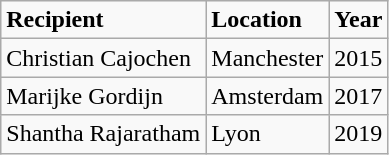<table class="wikitable">
<tr>
<td><strong>Recipient</strong></td>
<td><strong>Location</strong></td>
<td><strong>Year</strong></td>
</tr>
<tr>
<td>Christian Cajochen</td>
<td>Manchester</td>
<td>2015</td>
</tr>
<tr>
<td>Marijke Gordijn</td>
<td>Amsterdam</td>
<td>2017</td>
</tr>
<tr>
<td>Shantha Rajaratham</td>
<td>Lyon</td>
<td>2019</td>
</tr>
</table>
